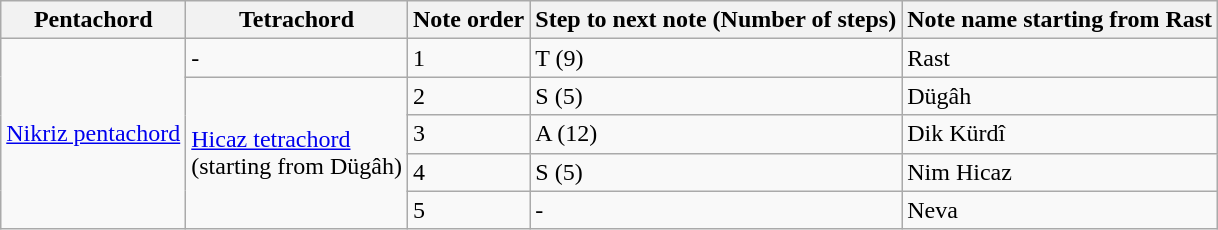<table class="wikitable">
<tr>
<th>Pentachord</th>
<th>Tetrachord</th>
<th>Note order</th>
<th>Step to next note (Number of steps)</th>
<th>Note name starting from Rast</th>
</tr>
<tr>
<td rowspan="5"><a href='#'>Nikriz pentachord</a></td>
<td>-</td>
<td>1</td>
<td>T (9)</td>
<td>Rast</td>
</tr>
<tr>
<td rowspan="4"><a href='#'>Hicaz tetrachord</a><br>(starting from Dügâh)</td>
<td>2</td>
<td>S (5)</td>
<td>Dügâh</td>
</tr>
<tr>
<td>3</td>
<td>A (12)</td>
<td>Dik Kürdî</td>
</tr>
<tr>
<td>4</td>
<td>S (5)</td>
<td>Nim Hicaz</td>
</tr>
<tr>
<td>5</td>
<td>-</td>
<td>Neva</td>
</tr>
</table>
